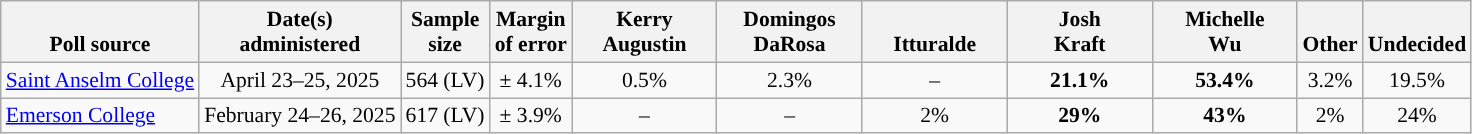<table class="wikitable" style="font-size:90%;text-align:center;">
<tr style="vertical-align:bottom">
<th>Poll source</th>
<th>Date(s)<br>administered</th>
<th>Sample<br>size</th>
<th>Margin<br>of error</th>
<th style="width:90px">Kerry<br>Augustin</th>
<th style="width:90px">Domingos<br>DaRosa</th>
<th style="width:90px;"><br>Itturalde</th>
<th style="width:90px;">Josh<br>Kraft</th>
<th style="width:90px;">Michelle<br>Wu</th>
<th>Other</th>
<th>Undecided</th>
</tr>
<tr>
<td style="text-align:left;"><a href='#'>Saint Anselm College</a></td>
<td>April 23–25, 2025</td>
<td>564 (LV)</td>
<td>± 4.1%</td>
<td>0.5%</td>
<td>2.3%</td>
<td>–</td>
<td><strong>21.1%</strong></td>
<td><strong>53.4%</strong></td>
<td>3.2%</td>
<td>19.5%</td>
</tr>
<tr>
<td style="text-align:left;"><a href='#'>Emerson College</a></td>
<td>February 24–26, 2025</td>
<td>617 (LV)</td>
<td>± 3.9%</td>
<td>–</td>
<td>–</td>
<td>2%</td>
<td><strong>29%</strong></td>
<td><strong>43%</strong></td>
<td>2%</td>
<td>24%</td>
</tr>
</table>
